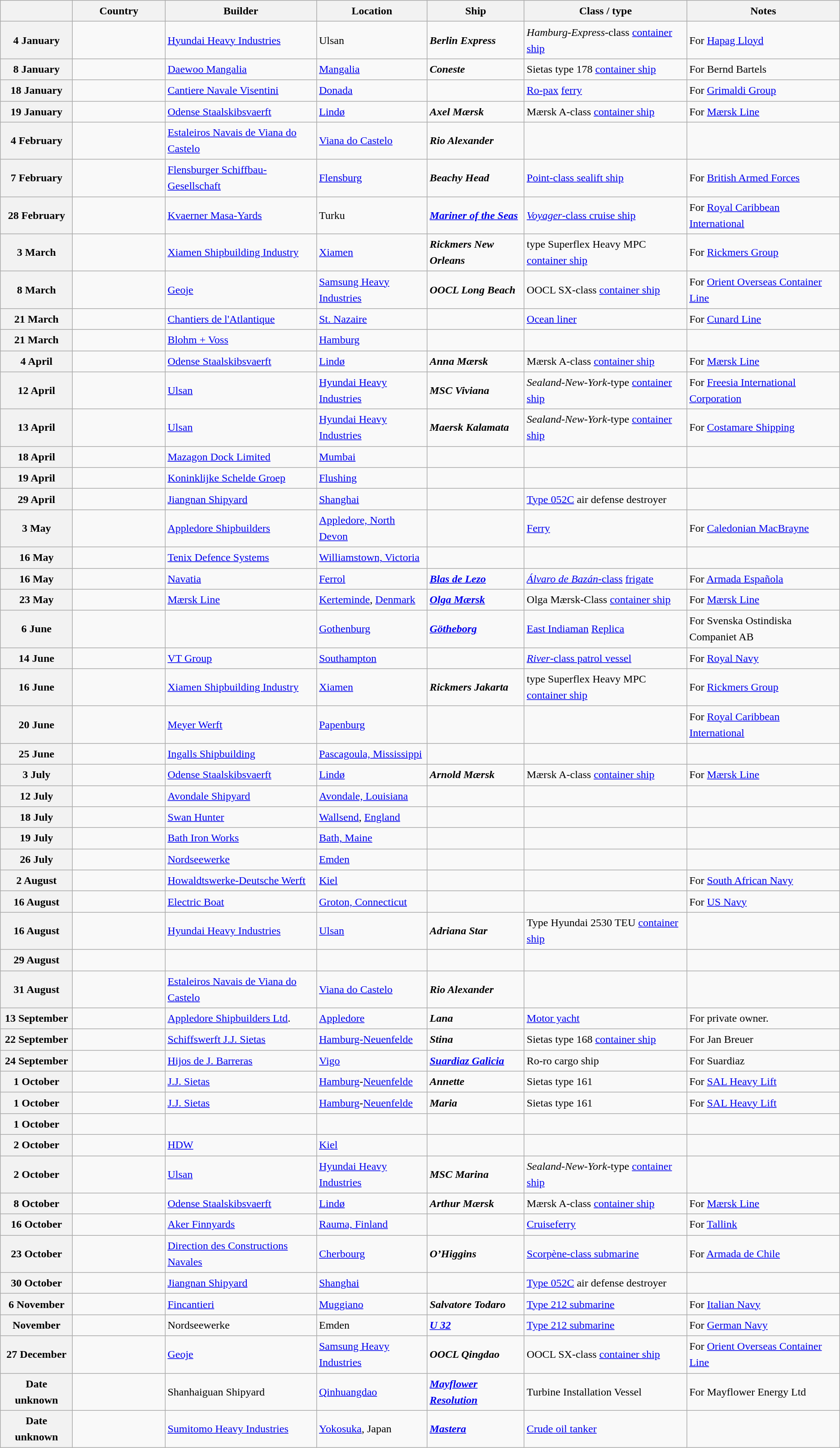<table class="wikitable sortable" style="font-size:1.00em; line-height:1.5em;">
<tr>
<th width="100"></th>
<th width="130">Country</th>
<th>Builder</th>
<th>Location</th>
<th>Ship</th>
<th>Class / type</th>
<th>Notes</th>
</tr>
<tr>
<th>4 January</th>
<td></td>
<td><a href='#'>Hyundai Heavy Industries</a></td>
<td>Ulsan</td>
<td><strong><em>Berlin Express</em></strong></td>
<td><em>Hamburg-Express</em>-class <a href='#'>container ship</a></td>
<td>For <a href='#'>Hapag Lloyd</a></td>
</tr>
<tr>
<th>8 January</th>
<td></td>
<td><a href='#'>Daewoo Mangalia</a></td>
<td><a href='#'>Mangalia</a></td>
<td><strong><em>Coneste</em></strong></td>
<td>Sietas type 178 <a href='#'>container ship</a></td>
<td>For Bernd Bartels</td>
</tr>
<tr>
<th>18 January</th>
<td></td>
<td><a href='#'>Cantiere Navale Visentini</a></td>
<td><a href='#'>Donada</a></td>
<td><strong></strong></td>
<td><a href='#'>Ro-pax</a> <a href='#'>ferry</a></td>
<td>For <a href='#'>Grimaldi Group</a></td>
</tr>
<tr>
<th>19 January</th>
<td></td>
<td><a href='#'>Odense Staalskibsvaerft</a></td>
<td><a href='#'>Lindø</a></td>
<td><strong><em>Axel Mærsk</em></strong></td>
<td>Mærsk	A-class <a href='#'>container ship</a></td>
<td>For <a href='#'>Mærsk Line</a></td>
</tr>
<tr>
<th>4 February</th>
<td></td>
<td><a href='#'>Estaleiros Navais de Viana do Castelo</a></td>
<td><a href='#'>Viana do Castelo</a></td>
<td><strong><em>Rio Alexander</em></strong></td>
<td></td>
<td></td>
</tr>
<tr>
<th>7 February</th>
<td></td>
<td><a href='#'>Flensburger Schiffbau-Gesellschaft</a></td>
<td><a href='#'>Flensburg</a></td>
<td><strong><em>Beachy Head</em></strong></td>
<td><a href='#'>Point-class sealift ship</a></td>
<td>For <a href='#'>British Armed Forces</a></td>
</tr>
<tr>
<th>28 February</th>
<td></td>
<td><a href='#'>Kvaerner Masa-Yards</a></td>
<td>Turku</td>
<td><strong><em><a href='#'>Mariner of the Seas</a></em></strong></td>
<td><a href='#'><em>Voyager</em>-class cruise ship</a></td>
<td>For <a href='#'>Royal Caribbean International</a></td>
</tr>
<tr>
<th>3 March</th>
<td></td>
<td><a href='#'>Xiamen Shipbuilding Industry</a></td>
<td><a href='#'>Xiamen</a></td>
<td><strong><em>Rickmers New Orleans</em></strong></td>
<td>type Superflex Heavy MPC <a href='#'>container ship</a></td>
<td>For <a href='#'>Rickmers Group</a></td>
</tr>
<tr>
<th>8 March</th>
<td></td>
<td><a href='#'>Geoje</a></td>
<td><a href='#'>Samsung Heavy Industries</a></td>
<td><strong><em>OOCL Long Beach</em></strong></td>
<td>OOCL SX-class <a href='#'>container ship</a></td>
<td>For <a href='#'>Orient Overseas Container Line</a></td>
</tr>
<tr>
<th>21 March</th>
<td></td>
<td><a href='#'>Chantiers de l'Atlantique</a></td>
<td><a href='#'>St. Nazaire</a></td>
<td><strong></strong></td>
<td><a href='#'>Ocean liner</a></td>
<td>For <a href='#'>Cunard Line</a></td>
</tr>
<tr>
<th>21 March</th>
<td></td>
<td><a href='#'>Blohm + Voss</a></td>
<td><a href='#'>Hamburg</a></td>
<td><strong></strong></td>
<td></td>
<td></td>
</tr>
<tr>
<th>4 April</th>
<td></td>
<td><a href='#'>Odense Staalskibsvaerft</a></td>
<td><a href='#'>Lindø</a></td>
<td><strong><em>Anna Mærsk</em></strong></td>
<td>Mærsk	A-class <a href='#'>container ship</a></td>
<td>For <a href='#'>Mærsk Line</a></td>
</tr>
<tr>
<th>12 April</th>
<td></td>
<td><a href='#'>Ulsan</a></td>
<td><a href='#'>Hyundai Heavy Industries</a></td>
<td><strong><em>MSC Viviana</em></strong></td>
<td><em>Sealand-New-York</em>-type <a href='#'>container ship</a></td>
<td>For <a href='#'>Freesia International Corporation</a></td>
</tr>
<tr>
<th>13 April</th>
<td></td>
<td><a href='#'>Ulsan</a></td>
<td><a href='#'>Hyundai Heavy Industries</a></td>
<td><strong><em>Maersk Kalamata</em></strong></td>
<td><em>Sealand-New-York</em>-type <a href='#'>container ship</a></td>
<td>For <a href='#'>Costamare Shipping</a></td>
</tr>
<tr>
<th>18 April</th>
<td></td>
<td><a href='#'>Mazagon Dock Limited</a></td>
<td><a href='#'>Mumbai</a></td>
<td><strong></strong></td>
<td></td>
<td></td>
</tr>
<tr>
<th>19 April</th>
<td></td>
<td><a href='#'>Koninklijke Schelde Groep</a></td>
<td><a href='#'>Flushing</a></td>
<td><strong></strong></td>
<td></td>
<td></td>
</tr>
<tr>
<th>29 April</th>
<td></td>
<td><a href='#'>Jiangnan Shipyard</a></td>
<td><a href='#'>Shanghai</a></td>
<td><strong></strong></td>
<td><a href='#'>Type 052C</a> air defense destroyer</td>
<td></td>
</tr>
<tr>
<th>3 May</th>
<td></td>
<td><a href='#'>Appledore Shipbuilders</a></td>
<td><a href='#'>Appledore, North Devon</a></td>
<td><strong></strong></td>
<td><a href='#'>Ferry</a></td>
<td>For <a href='#'>Caledonian MacBrayne</a></td>
</tr>
<tr>
<th>16 May</th>
<td></td>
<td><a href='#'>Tenix Defence Systems</a></td>
<td><a href='#'>Williamstown, Victoria</a></td>
<td><strong></strong></td>
<td></td>
<td></td>
</tr>
<tr>
<th>16 May</th>
<td></td>
<td><a href='#'>Navatia</a></td>
<td><a href='#'>Ferrol</a></td>
<td><strong><em><a href='#'>Blas de Lezo</a></em></strong></td>
<td><a href='#'><em>Álvaro de Bazán</em>-class</a> <a href='#'>frigate</a></td>
<td>For <a href='#'>Armada Española</a></td>
</tr>
<tr>
<th>23 May</th>
<td></td>
<td><a href='#'>Mærsk Line</a></td>
<td><a href='#'>Kerteminde</a>, <a href='#'>Denmark</a></td>
<td><strong><em><a href='#'>Olga Mærsk</a></em></strong></td>
<td>Olga Mærsk-Class <a href='#'>container ship</a></td>
<td>For <a href='#'>Mærsk Line</a></td>
</tr>
<tr>
<th>6 June</th>
<td></td>
<td></td>
<td><a href='#'>Gothenburg</a></td>
<td><strong><em><a href='#'>Götheborg</a></em></strong></td>
<td><a href='#'>East Indiaman</a> <a href='#'>Replica</a></td>
<td>For Svenska Ostindiska Companiet AB</td>
</tr>
<tr>
<th>14 June</th>
<td></td>
<td><a href='#'>VT Group</a></td>
<td><a href='#'>Southampton</a></td>
<td><strong></strong></td>
<td><a href='#'><em>River</em>-class patrol vessel</a></td>
<td>For <a href='#'>Royal Navy</a></td>
</tr>
<tr>
<th>16 June</th>
<td></td>
<td><a href='#'>Xiamen Shipbuilding Industry</a></td>
<td><a href='#'>Xiamen</a></td>
<td><strong><em>Rickmers Jakarta</em></strong></td>
<td>type Superflex Heavy MPC <a href='#'>container ship</a></td>
<td>For <a href='#'>Rickmers Group</a></td>
</tr>
<tr>
<th>20 June</th>
<td></td>
<td><a href='#'>Meyer Werft</a></td>
<td><a href='#'>Papenburg</a></td>
<td><strong></strong></td>
<td></td>
<td>For <a href='#'>Royal Caribbean International</a></td>
</tr>
<tr>
<th>25 June</th>
<td></td>
<td><a href='#'>Ingalls Shipbuilding</a></td>
<td><a href='#'>Pascagoula, Mississippi</a></td>
<td><strong></strong></td>
<td></td>
<td></td>
</tr>
<tr>
<th>3 July</th>
<td></td>
<td><a href='#'>Odense Staalskibsvaerft</a></td>
<td><a href='#'>Lindø</a></td>
<td><strong><em>Arnold Mærsk</em></strong></td>
<td>Mærsk	A-class <a href='#'>container ship</a></td>
<td>For <a href='#'>Mærsk Line</a></td>
</tr>
<tr>
<th>12 July</th>
<td></td>
<td><a href='#'>Avondale Shipyard</a></td>
<td><a href='#'>Avondale, Louisiana</a></td>
<td><strong></strong></td>
<td></td>
<td></td>
</tr>
<tr>
<th>18 July</th>
<td></td>
<td><a href='#'>Swan Hunter</a></td>
<td><a href='#'>Wallsend</a>, <a href='#'>England</a></td>
<td><strong></strong></td>
<td></td>
<td></td>
</tr>
<tr>
<th>19 July</th>
<td></td>
<td><a href='#'>Bath Iron Works</a></td>
<td><a href='#'>Bath, Maine</a></td>
<td><strong></strong></td>
<td></td>
<td></td>
</tr>
<tr>
<th>26 July</th>
<td></td>
<td><a href='#'>Nordseewerke</a></td>
<td><a href='#'>Emden</a></td>
<td><strong></strong></td>
<td></td>
<td></td>
</tr>
<tr>
<th>2 August</th>
<td></td>
<td><a href='#'>Howaldtswerke-Deutsche Werft</a></td>
<td><a href='#'>Kiel</a></td>
<td><strong></strong></td>
<td></td>
<td>For <a href='#'>South African Navy</a></td>
</tr>
<tr>
<th>16 August</th>
<td></td>
<td><a href='#'>Electric Boat</a></td>
<td><a href='#'>Groton, Connecticut</a></td>
<td><strong></strong></td>
<td></td>
<td>For <a href='#'>US Navy</a></td>
</tr>
<tr>
<th>16 August</th>
<td></td>
<td><a href='#'>Hyundai Heavy Industries</a></td>
<td><a href='#'>Ulsan</a></td>
<td><strong><em>Adriana Star</em></strong></td>
<td>Type Hyundai 2530 TEU <a href='#'>container ship</a></td>
<td></td>
</tr>
<tr>
<th>29 August</th>
<td></td>
<td></td>
<td></td>
<td><strong></strong></td>
<td></td>
<td></td>
</tr>
<tr>
<th>31 August</th>
<td></td>
<td><a href='#'>Estaleiros Navais de Viana do Castelo</a></td>
<td><a href='#'>Viana do Castelo</a></td>
<td><strong><em>Rio Alexander</em></strong></td>
<td></td>
<td></td>
</tr>
<tr ---->
<th>13 September</th>
<td></td>
<td><a href='#'>Appledore Shipbuilders Ltd</a>.</td>
<td><a href='#'>Appledore</a></td>
<td><strong><em>Lana</em></strong></td>
<td><a href='#'>Motor yacht</a></td>
<td>For private owner.</td>
</tr>
<tr>
<th>22 September</th>
<td></td>
<td><a href='#'>Schiffswerft J.J. Sietas</a></td>
<td><a href='#'>Hamburg-Neuenfelde</a></td>
<td><strong><em>Stina</em></strong></td>
<td>Sietas type 168 <a href='#'>container ship</a></td>
<td>For Jan Breuer</td>
</tr>
<tr>
<th>24 September</th>
<td></td>
<td><a href='#'>Hijos de J. Barreras</a></td>
<td><a href='#'>Vigo</a></td>
<td><strong><em><a href='#'>Suardiaz Galicia</a></em></strong></td>
<td>Ro-ro cargo ship</td>
<td>For Suardiaz</td>
</tr>
<tr>
<th>1 October</th>
<td></td>
<td><a href='#'>J.J. Sietas</a></td>
<td><a href='#'>Hamburg</a>-<a href='#'>Neuenfelde</a></td>
<td><strong><em>Annette</em></strong></td>
<td>Sietas type 161</td>
<td>For <a href='#'>SAL Heavy Lift</a></td>
</tr>
<tr>
<th>1 October</th>
<td></td>
<td><a href='#'>J.J. Sietas</a></td>
<td><a href='#'>Hamburg</a>-<a href='#'>Neuenfelde</a></td>
<td><strong><em>Maria</em></strong></td>
<td>Sietas type 161</td>
<td>For <a href='#'>SAL Heavy Lift</a></td>
</tr>
<tr>
<th>1 October</th>
<td></td>
<td></td>
<td></td>
<td><strong></strong></td>
<td></td>
<td></td>
</tr>
<tr>
<th>2 October</th>
<td></td>
<td><a href='#'>HDW</a></td>
<td><a href='#'>Kiel</a></td>
<td><strong></strong></td>
<td></td>
<td></td>
</tr>
<tr>
<th>2 October</th>
<td></td>
<td><a href='#'>Ulsan</a></td>
<td><a href='#'>Hyundai Heavy Industries</a></td>
<td><strong><em>MSC Marina</em></strong></td>
<td><em>Sealand-New-York</em>-type <a href='#'>container ship</a></td>
<td></td>
</tr>
<tr>
<th>8 October</th>
<td></td>
<td><a href='#'>Odense Staalskibsvaerft</a></td>
<td><a href='#'>Lindø</a></td>
<td><strong><em>Arthur Mærsk</em></strong></td>
<td>Mærsk	A-class <a href='#'>container ship</a></td>
<td>For <a href='#'>Mærsk Line</a></td>
</tr>
<tr>
<th>16 October</th>
<td></td>
<td><a href='#'>Aker Finnyards</a></td>
<td><a href='#'>Rauma, Finland</a></td>
<td><strong></strong></td>
<td><a href='#'>Cruiseferry</a></td>
<td>For <a href='#'>Tallink</a></td>
</tr>
<tr>
<th>23 October</th>
<td></td>
<td><a href='#'>Direction des Constructions Navales</a></td>
<td><a href='#'>Cherbourg</a></td>
<td><strong><em>O’Higgins</em></strong></td>
<td><a href='#'>Scorpène-class submarine</a></td>
<td>For <a href='#'>Armada de Chile</a></td>
</tr>
<tr>
<th>30 October</th>
<td></td>
<td><a href='#'>Jiangnan Shipyard</a></td>
<td><a href='#'>Shanghai</a></td>
<td><strong></strong></td>
<td><a href='#'>Type 052C</a> air defense destroyer</td>
<td></td>
</tr>
<tr>
<th>6 November</th>
<td></td>
<td><a href='#'>Fincantieri</a></td>
<td><a href='#'>Muggiano</a></td>
<td><strong><em>Salvatore Todaro</em></strong></td>
<td><a href='#'>Type 212 submarine</a></td>
<td>For <a href='#'>Italian Navy</a></td>
</tr>
<tr>
<th>November</th>
<td></td>
<td>Nordseewerke</td>
<td>Emden</td>
<td><strong><em><a href='#'>U 32</a></em></strong></td>
<td><a href='#'>Type 212 submarine</a></td>
<td>For <a href='#'>German Navy</a></td>
</tr>
<tr>
<th>27 December</th>
<td></td>
<td><a href='#'>Geoje</a></td>
<td><a href='#'>Samsung Heavy Industries</a></td>
<td><strong><em>OOCL Qingdao</em></strong></td>
<td>OOCL SX-class <a href='#'>container ship</a></td>
<td>For <a href='#'>Orient Overseas Container Line</a></td>
</tr>
<tr>
<th>Date unknown</th>
<td></td>
<td>Shanhaiguan Shipyard</td>
<td><a href='#'>Qinhuangdao</a></td>
<td><a href='#'><strong><em>Mayflower Resolution</em></strong></a></td>
<td>Turbine Installation Vessel</td>
<td>For Mayflower Energy Ltd</td>
</tr>
<tr>
<th>Date unknown</th>
<td></td>
<td><a href='#'>Sumitomo Heavy Industries</a></td>
<td><a href='#'>Yokosuka</a>, Japan</td>
<td><strong><em><a href='#'>Mastera</a></em></strong></td>
<td><a href='#'>Crude oil tanker</a></td>
<td></td>
</tr>
</table>
